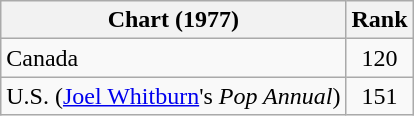<table class="wikitable">
<tr>
<th align="left">Chart (1977)</th>
<th style="text-align:center;">Rank</th>
</tr>
<tr>
<td>Canada </td>
<td style="text-align:center;">120</td>
</tr>
<tr>
<td>U.S. (<a href='#'>Joel Whitburn</a>'s <em>Pop Annual</em>) </td>
<td style="text-align:center;">151</td>
</tr>
</table>
